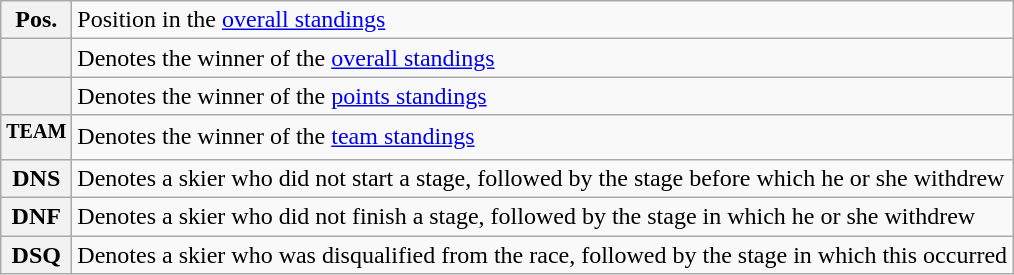<table class="wikitable">
<tr>
<th scope="row" style="text-align:center;">Pos.</th>
<td>Position in the <a href='#'>overall standings</a></td>
</tr>
<tr>
<th scope="row" style="text-align:center;"></th>
<td>Denotes the winner of the <a href='#'>overall standings</a></td>
</tr>
<tr>
<th scope="row" style="text-align:center;"></th>
<td>Denotes the winner of the <a href='#'>points standings</a></td>
</tr>
<tr>
<th scope="row" style="text-align:center;"><sup>TEAM</sup></th>
<td>Denotes the winner of the <a href='#'>team standings</a></td>
</tr>
<tr>
<th scope="row" style="text-align:center;">DNS</th>
<td>Denotes a skier who did not start a stage, followed by the stage before which he or she withdrew</td>
</tr>
<tr>
<th scope="row" style="text-align:center;">DNF</th>
<td>Denotes a skier who did not finish a stage, followed by the stage in which he or she withdrew</td>
</tr>
<tr>
<th scope="row" style="text-align:center;">DSQ</th>
<td>Denotes a skier who was disqualified from the race, followed by the stage in which this occurred</td>
</tr>
</table>
